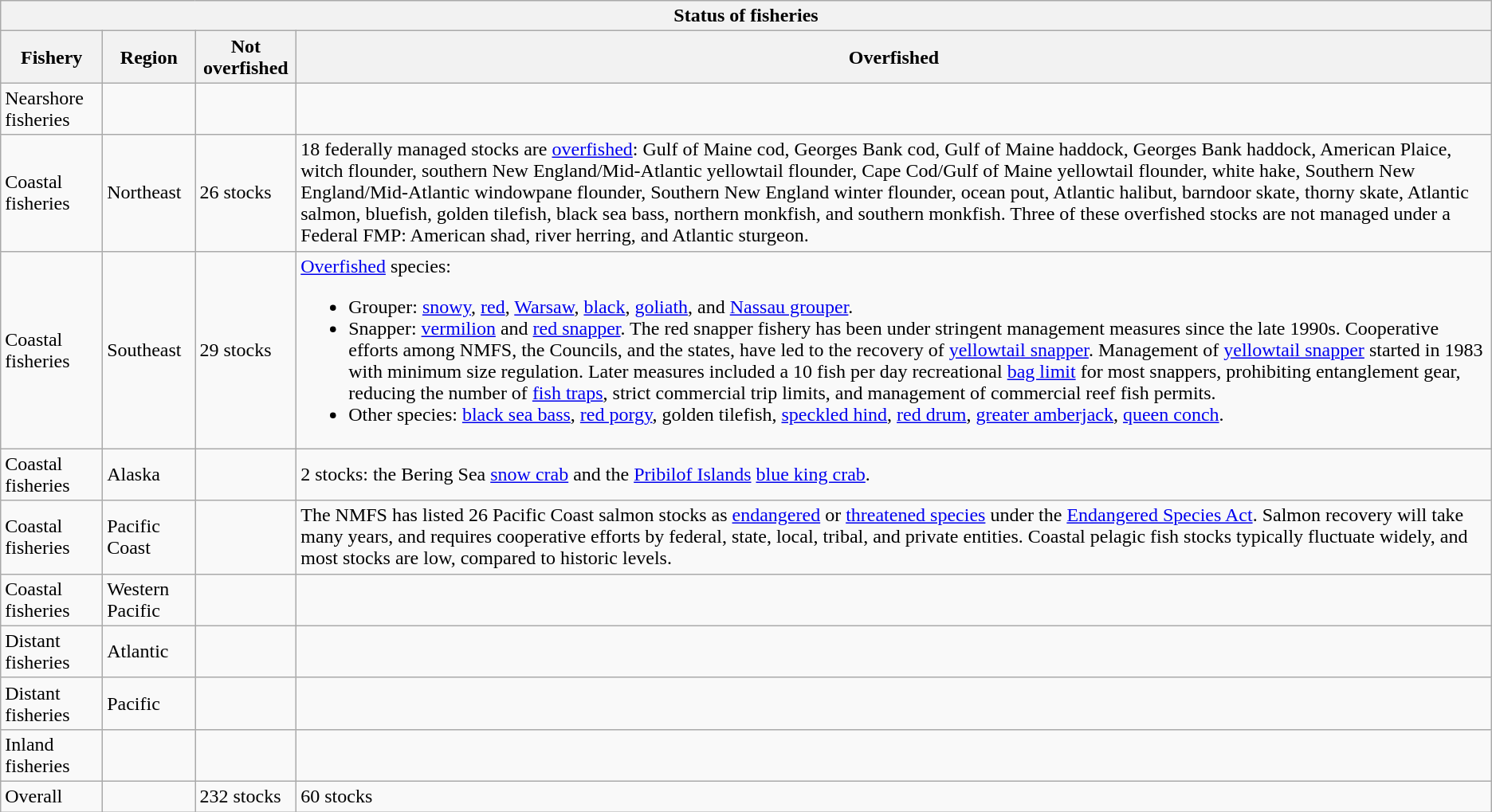<table class="wikitable collapsible collapsed">
<tr>
<th colspan=4 align="center" width="640px"><strong>Status of fisheries</strong></th>
</tr>
<tr>
<th>Fishery</th>
<th>Region</th>
<th>Not overfished</th>
<th>Overfished</th>
</tr>
<tr>
<td>Nearshore fisheries</td>
<td></td>
<td></td>
<td></td>
</tr>
<tr>
<td>Coastal fisheries</td>
<td>Northeast</td>
<td>26 stocks</td>
<td>18 federally managed stocks are <a href='#'>overfished</a>: Gulf of Maine cod, Georges Bank cod, Gulf of Maine haddock, Georges Bank haddock, American Plaice, witch flounder, southern New England/Mid-Atlantic yellowtail flounder, Cape Cod/Gulf of Maine yellowtail flounder, white hake, Southern New England/Mid-Atlantic windowpane flounder, Southern New England winter flounder, ocean pout, Atlantic halibut, barndoor skate, thorny skate, Atlantic salmon, bluefish, golden tilefish, black sea bass, northern monkfish, and southern monkfish. Three of these overfished stocks are not managed under a Federal FMP: American shad, river herring, and Atlantic sturgeon.</td>
</tr>
<tr>
<td>Coastal fisheries</td>
<td>Southeast</td>
<td>29 stocks</td>
<td><a href='#'>Overfished</a> species:<br><ul><li>Grouper: <a href='#'>snowy</a>, <a href='#'>red</a>, <a href='#'>Warsaw</a>, <a href='#'>black</a>, <a href='#'>goliath</a>, and <a href='#'>Nassau grouper</a>.</li><li>Snapper: <a href='#'>vermilion</a> and <a href='#'>red snapper</a>. The red snapper fishery has been under stringent management measures since the late 1990s. Cooperative efforts among NMFS, the Councils, and the states, have led to the recovery of <a href='#'>yellowtail snapper</a>. Management of <a href='#'>yellowtail snapper</a> started in 1983 with minimum size regulation. Later measures included a 10 fish per day recreational <a href='#'>bag limit</a> for most snappers, prohibiting entanglement gear, reducing the number of <a href='#'>fish traps</a>, strict commercial trip limits, and management of commercial reef fish permits.</li><li>Other species: <a href='#'>black sea bass</a>, <a href='#'>red porgy</a>, golden tilefish, <a href='#'>speckled hind</a>, <a href='#'>red drum</a>, <a href='#'>greater amberjack</a>, <a href='#'>queen conch</a>.</li></ul></td>
</tr>
<tr>
<td>Coastal fisheries</td>
<td>Alaska</td>
<td></td>
<td>2 stocks: the Bering Sea <a href='#'>snow crab</a> and the <a href='#'>Pribilof Islands</a> <a href='#'>blue king crab</a>.</td>
</tr>
<tr>
<td>Coastal fisheries</td>
<td>Pacific Coast</td>
<td></td>
<td>The NMFS has listed 26 Pacific Coast salmon stocks as <a href='#'>endangered</a> or <a href='#'>threatened species</a> under the <a href='#'>Endangered Species Act</a>. Salmon recovery will take many years, and requires cooperative efforts by federal, state, local, tribal, and private entities. Coastal pelagic fish stocks typically fluctuate widely, and most stocks are low, compared to historic levels.</td>
</tr>
<tr>
<td>Coastal fisheries</td>
<td>Western Pacific</td>
<td></td>
<td></td>
</tr>
<tr>
<td>Distant fisheries</td>
<td>Atlantic</td>
<td></td>
<td></td>
</tr>
<tr>
<td>Distant fisheries</td>
<td>Pacific</td>
<td></td>
<td></td>
</tr>
<tr>
<td>Inland fisheries</td>
<td></td>
<td></td>
<td></td>
</tr>
<tr>
<td>Overall</td>
<td></td>
<td>232 stocks</td>
<td>60 stocks</td>
</tr>
</table>
